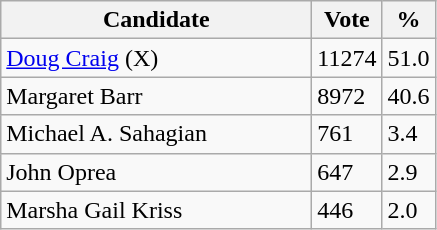<table class="wikitable">
<tr>
<th bgcolor="#DDDDFF" width="200px">Candidate</th>
<th bgcolor="#DDDDFF">Vote</th>
<th bgcolor="#DDDDFF">%</th>
</tr>
<tr>
<td><a href='#'>Doug Craig</a> (X)</td>
<td>11274</td>
<td>51.0</td>
</tr>
<tr>
<td>Margaret Barr</td>
<td>8972</td>
<td>40.6</td>
</tr>
<tr>
<td>Michael A. Sahagian</td>
<td>761</td>
<td>3.4</td>
</tr>
<tr>
<td>John Oprea</td>
<td>647</td>
<td>2.9</td>
</tr>
<tr>
<td>Marsha Gail Kriss</td>
<td>446</td>
<td>2.0</td>
</tr>
</table>
